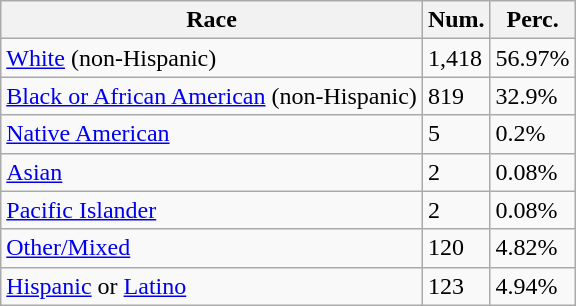<table class="wikitable">
<tr>
<th>Race</th>
<th>Num.</th>
<th>Perc.</th>
</tr>
<tr>
<td><a href='#'>White</a> (non-Hispanic)</td>
<td>1,418</td>
<td>56.97%</td>
</tr>
<tr>
<td><a href='#'>Black or African American</a> (non-Hispanic)</td>
<td>819</td>
<td>32.9%</td>
</tr>
<tr>
<td><a href='#'>Native American</a></td>
<td>5</td>
<td>0.2%</td>
</tr>
<tr>
<td><a href='#'>Asian</a></td>
<td>2</td>
<td>0.08%</td>
</tr>
<tr>
<td><a href='#'>Pacific Islander</a></td>
<td>2</td>
<td>0.08%</td>
</tr>
<tr>
<td><a href='#'>Other/Mixed</a></td>
<td>120</td>
<td>4.82%</td>
</tr>
<tr>
<td><a href='#'>Hispanic</a> or <a href='#'>Latino</a></td>
<td>123</td>
<td>4.94%</td>
</tr>
</table>
